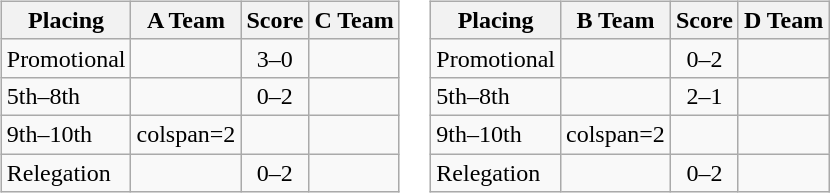<table>
<tr valign=top>
<td><br><table class=wikitable style="border:1px solid #AAAAAA;">
<tr>
<th>Placing</th>
<th>A Team</th>
<th>Score</th>
<th>C Team</th>
</tr>
<tr>
<td>Promotional</td>
<td><strong></strong></td>
<td align="center">3–0</td>
<td></td>
</tr>
<tr>
<td>5th–8th</td>
<td></td>
<td align="center">0–2</td>
<td><strong></strong></td>
</tr>
<tr>
<td>9th–10th</td>
<td>colspan=2 </td>
<td></td>
</tr>
<tr>
<td>Relegation</td>
<td><em></em></td>
<td align="center">0–2</td>
<td><strong></strong></td>
</tr>
</table>
</td>
<td><br><table class=wikitable style="border:1px solid #AAAAAA;">
<tr>
<th>Placing</th>
<th>B Team</th>
<th>Score</th>
<th>D Team</th>
</tr>
<tr>
<td>Promotional</td>
<td></td>
<td align="center">0–2</td>
<td><strong> </strong></td>
</tr>
<tr>
<td>5th–8th</td>
<td><strong></strong></td>
<td align="center">2–1</td>
<td></td>
</tr>
<tr>
<td>9th–10th</td>
<td>colspan=2 </td>
<td></td>
</tr>
<tr>
<td>Relegation</td>
<td><em></em></td>
<td align="center">0–2</td>
<td><strong></strong></td>
</tr>
</table>
</td>
</tr>
</table>
